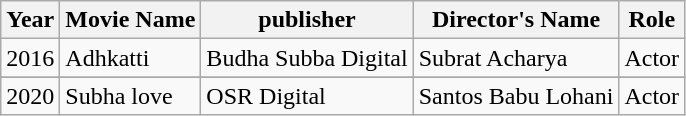<table class="wikitable">
<tr>
<th>Year</th>
<th>Movie Name</th>
<th>publisher</th>
<th>Director's Name</th>
<th>Role</th>
</tr>
<tr>
<td>2016</td>
<td>Adhkatti</td>
<td>Budha Subba Digital</td>
<td>Subrat Acharya</td>
<td>Actor</td>
</tr>
<tr>
</tr>
<tr>
<td>2020</td>
<td>Subha love</td>
<td>OSR Digital</td>
<td>Santos Babu Lohani</td>
<td>Actor</td>
</tr>
</table>
